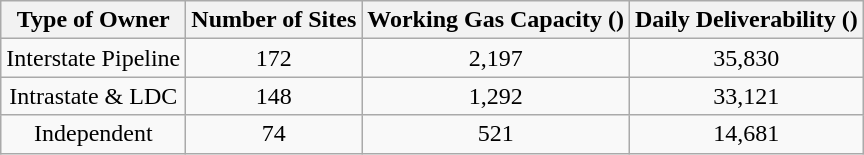<table class="wikitable"  style="margin:1em auto 1em auto; text-align:center;">
<tr>
<th>Type of Owner</th>
<th>Number of Sites</th>
<th>Working Gas Capacity ()</th>
<th>Daily Deliverability ()</th>
</tr>
<tr>
<td>Interstate Pipeline</td>
<td>172</td>
<td>2,197</td>
<td>35,830</td>
</tr>
<tr>
<td>Intrastate & LDC</td>
<td>148</td>
<td>1,292</td>
<td>33,121</td>
</tr>
<tr>
<td>Independent</td>
<td>74</td>
<td>521</td>
<td>14,681</td>
</tr>
</table>
